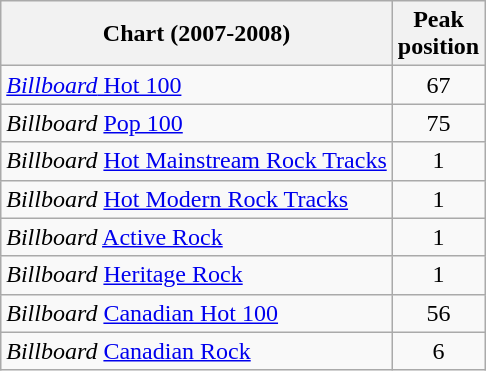<table class="wikitable">
<tr>
<th align="left">Chart (2007-2008)</th>
<th align="left">Peak<br>position</th>
</tr>
<tr>
<td align="left"><a href='#'><em>Billboard</em> Hot 100</a></td>
<td style="text-align:center;">67</td>
</tr>
<tr>
<td align="left"><em>Billboard</em> <a href='#'>Pop 100</a></td>
<td style="text-align:center;">75</td>
</tr>
<tr>
<td align="left"><em>Billboard</em> <a href='#'>Hot Mainstream Rock Tracks</a></td>
<td style="text-align:center;">1</td>
</tr>
<tr>
<td align="left"><em>Billboard</em> <a href='#'>Hot Modern Rock Tracks</a></td>
<td style="text-align:center;">1</td>
</tr>
<tr>
<td><em>Billboard</em> <a href='#'>Active Rock</a></td>
<td style="text-align:center;">1</td>
</tr>
<tr>
<td><em>Billboard</em> <a href='#'>Heritage Rock</a></td>
<td style="text-align:center;">1</td>
</tr>
<tr>
<td align="left"><em>Billboard</em> <a href='#'>Canadian Hot 100</a></td>
<td style="text-align:center;">56</td>
</tr>
<tr>
<td><em>Billboard</em> <a href='#'>Canadian Rock</a></td>
<td style="text-align:center;">6</td>
</tr>
</table>
